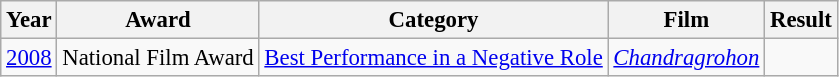<table class="wikitable" style="font-size: 95%;">
<tr>
<th>Year</th>
<th>Award</th>
<th>Category</th>
<th>Film</th>
<th>Result</th>
</tr>
<tr>
<td><a href='#'>2008</a></td>
<td>National Film Award</td>
<td><a href='#'>Best Performance in a Negative Role</a></td>
<td><em><a href='#'>Chandragrohon</a></em></td>
<td></td>
</tr>
</table>
